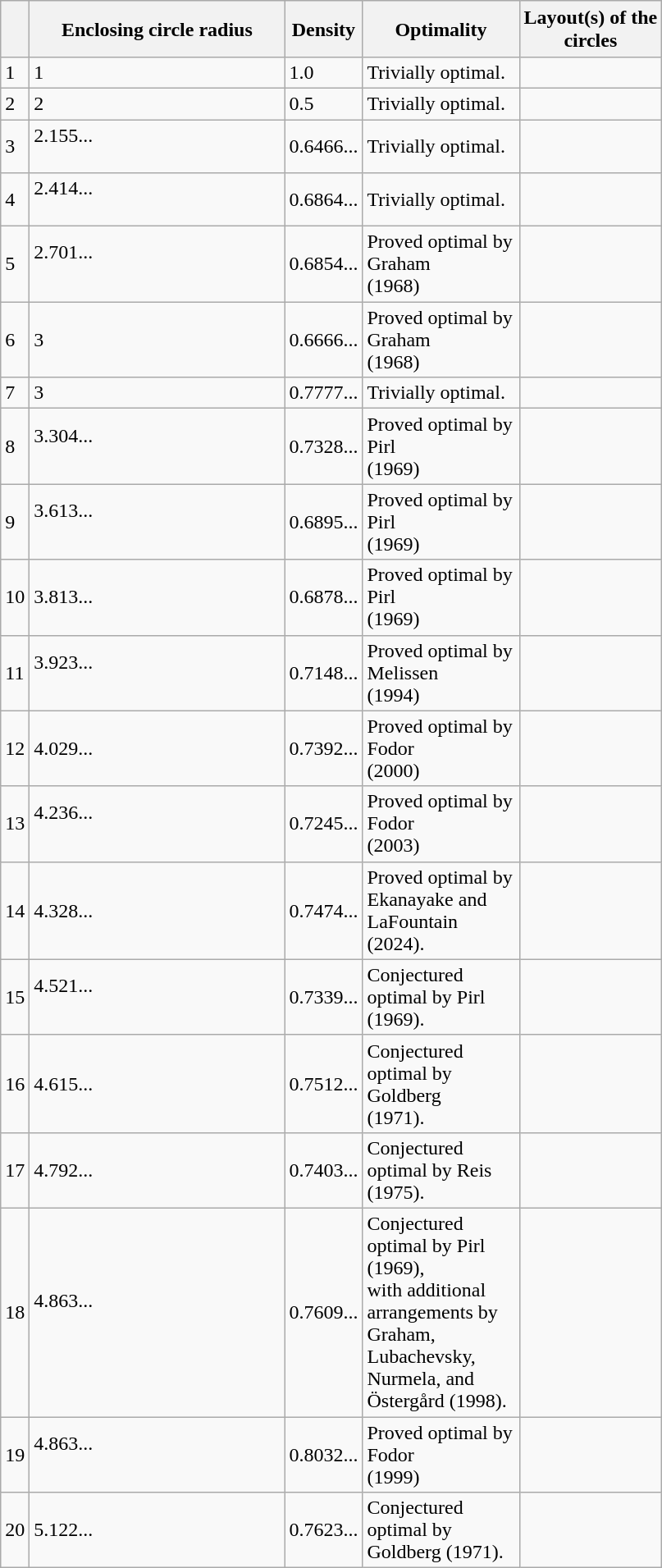<table class="wikitable">
<tr style="line-height:120%">
<th></th>
<th width=200px">Enclosing circle radius<br></th>
<th>Density<br></th>
<th width=120px">Optimality</th>
<th scope="col">Layout(s) of the<br> circles</th>
</tr>
<tr>
<td>1</td>
<td>1</td>
<td>1.0</td>
<td>Trivially optimal.</td>
<td></td>
</tr>
<tr>
<td>2</td>
<td>2</td>
<td>0.5</td>
<td>Trivially optimal.</td>
<td></td>
</tr>
<tr>
<td>3</td>
<td>2.155...<br> <br></td>
<td>0.6466...</td>
<td>Trivially optimal.</td>
<td></td>
</tr>
<tr>
<td>4</td>
<td>2.414...<br> <br></td>
<td>0.6864...</td>
<td>Trivially optimal.</td>
<td></td>
</tr>
<tr>
<td>5</td>
<td>2.701...<br> <br></td>
<td>0.6854...</td>
<td>Proved optimal by Graham<br>(1968)</td>
<td></td>
</tr>
<tr>
<td>6</td>
<td>3</td>
<td>0.6666...</td>
<td>Proved optimal by Graham<br>(1968)</td>
<td> </td>
</tr>
<tr>
<td>7</td>
<td>3</td>
<td>0.7777...</td>
<td>Trivially optimal.</td>
<td></td>
</tr>
<tr>
<td>8</td>
<td>3.304...<br> <br></td>
<td>0.7328...</td>
<td>Proved optimal by Pirl<br>(1969)</td>
<td></td>
</tr>
<tr>
<td>9</td>
<td>3.613...<br> <br></td>
<td>0.6895...</td>
<td>Proved optimal by Pirl<br>(1969)</td>
<td></td>
</tr>
<tr>
<td>10</td>
<td>3.813...</td>
<td>0.6878...</td>
<td>Proved optimal by Pirl<br>(1969)</td>
<td></td>
</tr>
<tr>
<td>11</td>
<td>3.923...<br> <br></td>
<td>0.7148...</td>
<td>Proved optimal by Melissen<br>(1994)</td>
<td> </td>
</tr>
<tr>
<td>12</td>
<td>4.029...</td>
<td>0.7392...</td>
<td>Proved optimal by Fodor<br>(2000)</td>
<td></td>
</tr>
<tr>
<td>13</td>
<td>4.236...<br> <br></td>
<td>0.7245...</td>
<td>Proved optimal by Fodor<br>(2003)</td>
<td> </td>
</tr>
<tr>
<td>14</td>
<td>4.328...</td>
<td>0.7474...</td>
<td>Proved optimal by Ekanayake and LaFountain<br>(2024).</td>
<td></td>
</tr>
<tr>
<td>15</td>
<td>4.521...<br> <br></td>
<td>0.7339...</td>
<td>Conjectured optimal by Pirl<br>(1969).</td>
<td></td>
</tr>
<tr>
<td>16</td>
<td>4.615...</td>
<td>0.7512...</td>
<td>Conjectured optimal by Goldberg<br>(1971).</td>
<td></td>
</tr>
<tr>
<td>17</td>
<td>4.792...</td>
<td>0.7403...</td>
<td>Conjectured optimal by Reis<br>(1975).</td>
<td></td>
</tr>
<tr>
<td>18</td>
<td>4.863...<br> <br></td>
<td>0.7609...</td>
<td>Conjectured optimal by Pirl (1969),<br>with additional arrangements by Graham, Lubachevsky, Nurmela, and Östergård (1998).</td>
<td style="max-width:366px">     </td>
</tr>
<tr>
<td>19</td>
<td>4.863...<br> <br></td>
<td>0.8032...</td>
<td>Proved optimal by Fodor<br>(1999)</td>
<td></td>
</tr>
<tr>
<td>20</td>
<td>5.122...</td>
<td>0.7623...</td>
<td>Conjectured optimal by Goldberg (1971).</td>
<td></td>
</tr>
</table>
